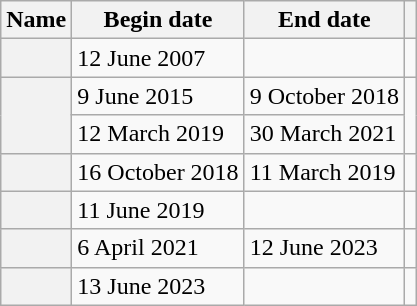<table class="wikitable sortable plainrowheaders">
<tr>
<th scope="col">Name</th>
<th scope="col">Begin date</th>
<th scope="col">End date</th>
<th scope="col" class="unsortable"></th>
</tr>
<tr>
<th scope="row"></th>
<td>12 June 2007</td>
<td></td>
<td></td>
</tr>
<tr>
<th scope="rowgroup" rowspan="2"></th>
<td>9 June 2015</td>
<td>9 October 2018</td>
<td rowspan="2"></td>
</tr>
<tr>
<td>12 March 2019</td>
<td>30 March 2021</td>
</tr>
<tr>
<th scope="row"></th>
<td>16 October 2018</td>
<td>11 March 2019</td>
<td></td>
</tr>
<tr>
<th scope="row"></th>
<td>11 June 2019</td>
<td></td>
<td></td>
</tr>
<tr>
<th scope="row"></th>
<td>6 April 2021</td>
<td>12 June 2023</td>
<td></td>
</tr>
<tr>
<th scope="row"></th>
<td>13 June 2023</td>
<td></td>
<td></td>
</tr>
</table>
